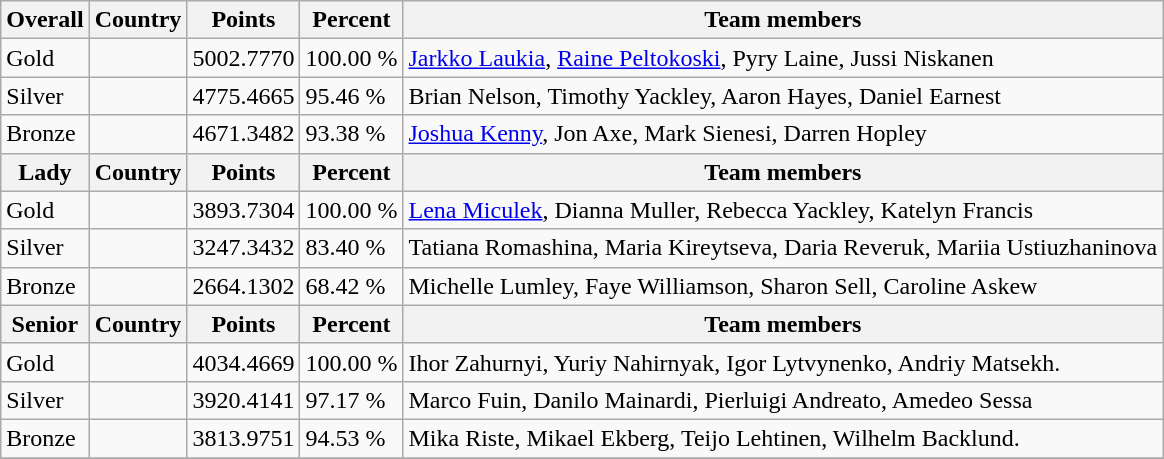<table class="wikitable" style="text-align: left;">
<tr>
<th>Overall</th>
<th>Country</th>
<th>Points</th>
<th>Percent</th>
<th>Team members</th>
</tr>
<tr>
<td> Gold</td>
<td></td>
<td>5002.7770</td>
<td>100.00 %</td>
<td><a href='#'>Jarkko Laukia</a>, <a href='#'>Raine Peltokoski</a>, Pyry Laine, Jussi Niskanen</td>
</tr>
<tr>
<td> Silver</td>
<td></td>
<td>4775.4665</td>
<td>95.46 %</td>
<td>Brian Nelson, Timothy Yackley, Aaron Hayes, Daniel Earnest</td>
</tr>
<tr>
<td> Bronze</td>
<td></td>
<td>4671.3482</td>
<td>93.38 %</td>
<td><a href='#'>Joshua Kenny</a>, Jon Axe, Mark Sienesi, Darren Hopley</td>
</tr>
<tr>
<th>Lady</th>
<th>Country</th>
<th>Points</th>
<th>Percent</th>
<th>Team members</th>
</tr>
<tr>
<td> Gold</td>
<td></td>
<td>3893.7304</td>
<td>100.00 %</td>
<td><a href='#'>Lena Miculek</a>, Dianna Muller, Rebecca Yackley, Katelyn Francis</td>
</tr>
<tr>
<td> Silver</td>
<td></td>
<td>3247.3432</td>
<td>83.40 %</td>
<td>Tatiana Romashina, Maria Kireytseva, Daria Reveruk, Mariia Ustiuzhaninova</td>
</tr>
<tr>
<td> Bronze</td>
<td></td>
<td>2664.1302</td>
<td>68.42 %</td>
<td>Michelle Lumley, Faye Williamson, Sharon Sell, Caroline Askew</td>
</tr>
<tr>
<th>Senior</th>
<th>Country</th>
<th>Points</th>
<th>Percent</th>
<th>Team members</th>
</tr>
<tr>
<td> Gold</td>
<td></td>
<td>4034.4669</td>
<td>100.00 %</td>
<td>Ihor Zahurnyi, Yuriy Nahirnyak, Igor Lytvynenko, Andriy Matsekh.</td>
</tr>
<tr>
<td> Silver</td>
<td></td>
<td>3920.4141</td>
<td>97.17 %</td>
<td>Marco Fuin, Danilo Mainardi, Pierluigi Andreato, Amedeo Sessa</td>
</tr>
<tr>
<td> Bronze</td>
<td></td>
<td>3813.9751</td>
<td>94.53 %</td>
<td>Mika Riste, Mikael Ekberg, Teijo Lehtinen, Wilhelm Backlund.</td>
</tr>
<tr>
</tr>
</table>
